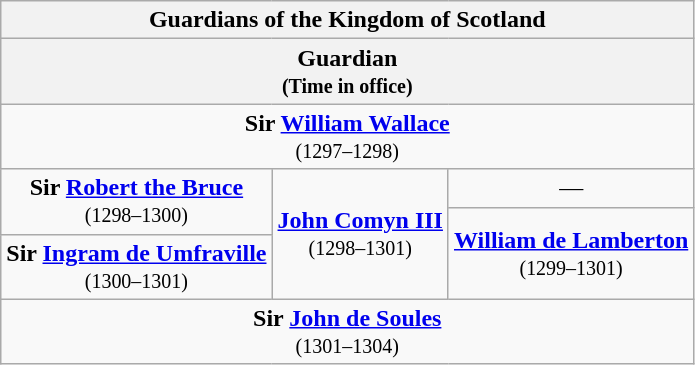<table class="wikitable" style="text-align:center">
<tr>
<th colspan=3>Guardians of the Kingdom of Scotland</th>
</tr>
<tr>
<th colspan=3>Guardian<br><small>(Time in office)</small></th>
</tr>
<tr>
<td colspan=3><strong>Sir <a href='#'>William Wallace</a> </strong><br><small>(1297–1298)</small></td>
</tr>
<tr>
<td rowspan=2><strong>Sir <a href='#'>Robert the Bruce</a></strong><br><small>(1298–1300)</small></td>
<td rowspan=3><strong><a href='#'>John Comyn III</a></strong><br><small>(1298–1301)</small></td>
<td>—</td>
</tr>
<tr>
<td rowspan=2><strong><a href='#'>William de Lamberton</a></strong><br><small>(1299–1301)</small></td>
</tr>
<tr>
<td><strong>Sir <a href='#'>Ingram de Umfraville</a></strong><br><small>(1300–1301)</small></td>
</tr>
<tr>
<td colspan=3><strong>Sir <a href='#'>John de Soules</a></strong><br><small>(1301–1304)</small></td>
</tr>
</table>
